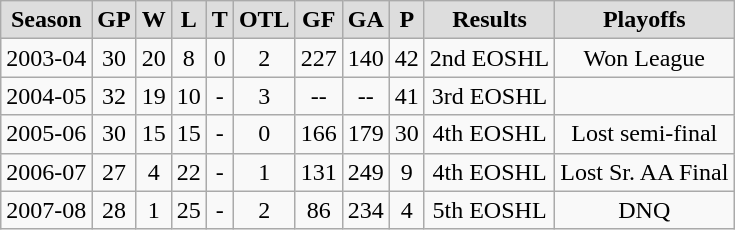<table class="wikitable">
<tr align="center"  bgcolor="#dddddd">
<td><strong>Season</strong></td>
<td><strong>GP</strong></td>
<td><strong>W</strong></td>
<td><strong>L</strong></td>
<td><strong>T</strong></td>
<td><strong>OTL</strong></td>
<td><strong>GF</strong></td>
<td><strong>GA</strong></td>
<td><strong>P</strong></td>
<td><strong>Results</strong></td>
<td><strong>Playoffs</strong></td>
</tr>
<tr align="center">
<td>2003-04</td>
<td>30</td>
<td>20</td>
<td>8</td>
<td>0</td>
<td>2</td>
<td>227</td>
<td>140</td>
<td>42</td>
<td>2nd EOSHL</td>
<td>Won League</td>
</tr>
<tr align="center">
<td>2004-05</td>
<td>32</td>
<td>19</td>
<td>10</td>
<td>-</td>
<td>3</td>
<td>--</td>
<td>--</td>
<td>41</td>
<td>3rd EOSHL</td>
<td></td>
</tr>
<tr align="center">
<td>2005-06</td>
<td>30</td>
<td>15</td>
<td>15</td>
<td>-</td>
<td>0</td>
<td>166</td>
<td>179</td>
<td>30</td>
<td>4th EOSHL</td>
<td>Lost semi-final</td>
</tr>
<tr align="center">
<td>2006-07</td>
<td>27</td>
<td>4</td>
<td>22</td>
<td>-</td>
<td>1</td>
<td>131</td>
<td>249</td>
<td>9</td>
<td>4th EOSHL</td>
<td>Lost Sr. AA Final</td>
</tr>
<tr align="center">
<td>2007-08</td>
<td>28</td>
<td>1</td>
<td>25</td>
<td>-</td>
<td>2</td>
<td>86</td>
<td>234</td>
<td>4</td>
<td>5th EOSHL</td>
<td>DNQ</td>
</tr>
</table>
